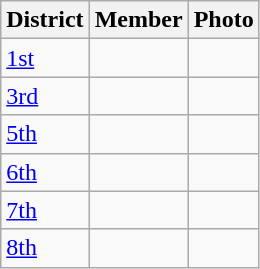<table class="wikitable sortable">
<tr>
<th>District</th>
<th>Member</th>
<th>Photo</th>
</tr>
<tr>
<td><a href='#'>1st</a></td>
<td></td>
<td></td>
</tr>
<tr>
<td><a href='#'>3rd</a></td>
<td></td>
<td></td>
</tr>
<tr>
<td><a href='#'>5th</a></td>
<td></td>
<td></td>
</tr>
<tr>
<td><a href='#'>6th</a></td>
<td></td>
<td></td>
</tr>
<tr>
<td><a href='#'>7th</a></td>
<td></td>
<td></td>
</tr>
<tr>
<td><a href='#'>8th</a></td>
<td></td>
<td></td>
</tr>
</table>
